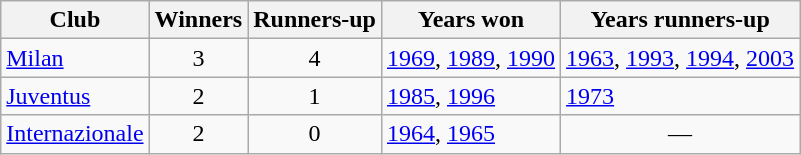<table class="wikitable sortable">
<tr>
<th>Club</th>
<th>Winners</th>
<th>Runners-up</th>
<th class="unsortable">Years won</th>
<th class="unsortable">Years runners-up</th>
</tr>
<tr>
<td><a href='#'>Milan</a></td>
<td align=center>3</td>
<td align=center>4</td>
<td><a href='#'>1969</a>, <a href='#'>1989</a>, <a href='#'>1990</a></td>
<td><a href='#'>1963</a>, <a href='#'>1993</a>, <a href='#'>1994</a>, <a href='#'>2003</a></td>
</tr>
<tr>
<td><a href='#'>Juventus</a></td>
<td align=center>2</td>
<td align=center>1</td>
<td><a href='#'>1985</a>, <a href='#'>1996</a></td>
<td><a href='#'>1973</a></td>
</tr>
<tr>
<td><a href='#'>Internazionale</a></td>
<td align=center>2</td>
<td align=center>0</td>
<td><a href='#'>1964</a>, <a href='#'>1965</a></td>
<td align=center>—</td>
</tr>
</table>
